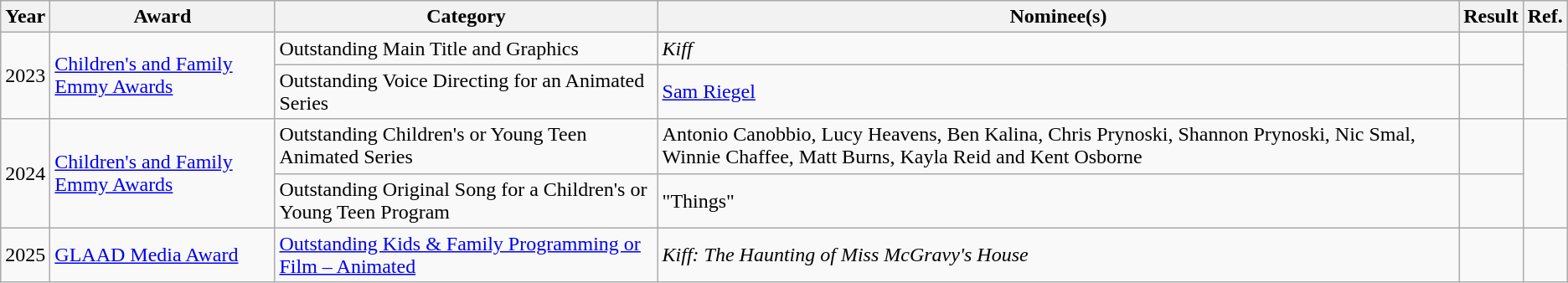<table class="wikitable plainrowheaders">
<tr>
<th>Year</th>
<th>Award</th>
<th>Category</th>
<th>Nominee(s)</th>
<th>Result</th>
<th>Ref.</th>
</tr>
<tr>
<td rowspan="2" style="text-align:center;">2023</td>
<td rowspan="2"><a href='#'>Children's and Family Emmy Awards</a></td>
<td>Outstanding Main Title and Graphics</td>
<td><em>Kiff</em></td>
<td></td>
<td rowspan="2"></td>
</tr>
<tr>
<td>Outstanding Voice Directing for an Animated Series</td>
<td><a href='#'>Sam Riegel</a></td>
<td></td>
</tr>
<tr>
<td rowspan="2" style="text-align:center;">2024</td>
<td rowspan="2"><a href='#'>Children's and Family Emmy Awards</a></td>
<td>Outstanding Children's or Young Teen Animated Series</td>
<td>Antonio Canobbio, Lucy Heavens, Ben Kalina, Chris Prynoski, Shannon Prynoski, Nic Smal, Winnie Chaffee, Matt Burns, Kayla Reid and Kent Osborne</td>
<td></td>
<td rowspan="2"></td>
</tr>
<tr>
<td>Outstanding Original Song for a Children's or Young Teen Program</td>
<td>"Things"</td>
<td></td>
</tr>
<tr>
<td rowspan="1" style="text-align:center;">2025</td>
<td rowspan="1"><a href='#'>GLAAD Media Award</a></td>
<td><a href='#'>Outstanding Kids & Family Programming or Film – Animated</a></td>
<td><em>Kiff: The Haunting of Miss McGravy's House</em></td>
<td></td>
<td rowspan="1"></td>
</tr>
</table>
